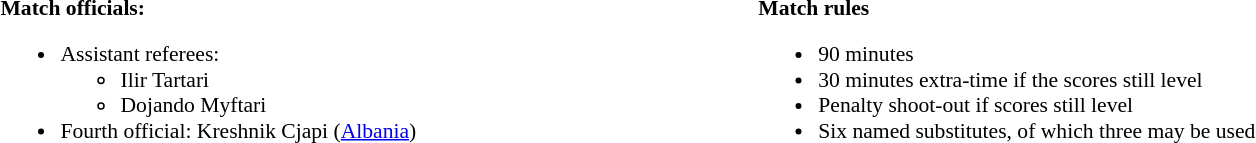<table style="width:100%;font-size:90%">
<tr>
<td><br><strong>Match officials:</strong><ul><li>Assistant referees:<ul><li>Ilir Tartari</li><li>Dojando Myftari</li></ul></li><li>Fourth official: Kreshnik Cjapi (<a href='#'>Albania</a>)</li></ul></td>
<td style="width:60%; vertical-align:top;"><br><strong>Match rules</strong><ul><li>90 minutes</li><li>30 minutes extra-time if the scores still level</li><li>Penalty shoot-out if scores still level</li><li>Six named substitutes, of which three may be used</li></ul></td>
</tr>
</table>
